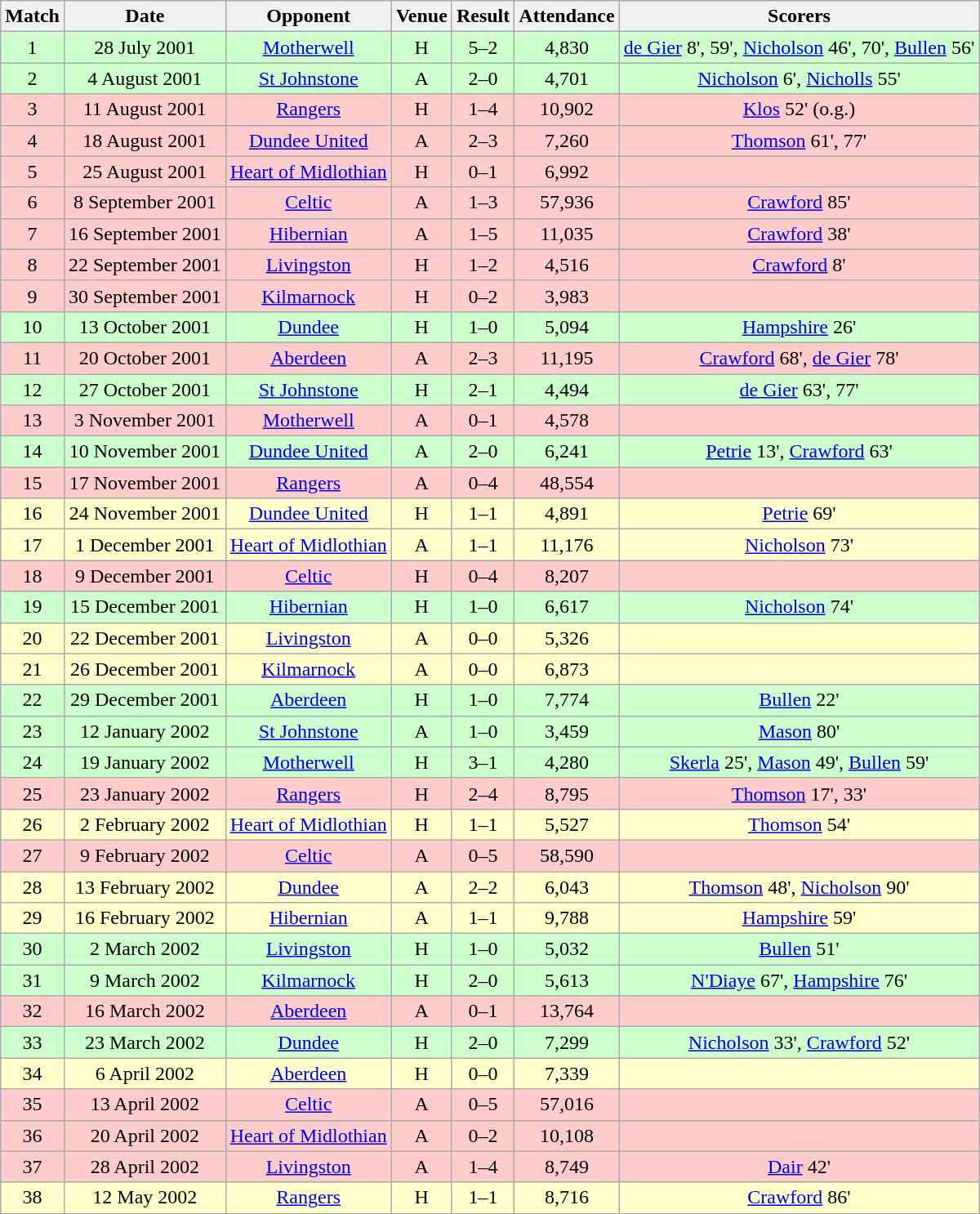<table class="wikitable" style="font-size:100%; text-align:center">
<tr>
<th>Match</th>
<th>Date</th>
<th>Opponent</th>
<th>Venue</th>
<th>Result</th>
<th>Attendance</th>
<th>Scorers</th>
</tr>
<tr style="background: #CCFFCC;">
<td>1</td>
<td>28 July 2001</td>
<td><a href='#'>Motherwell</a></td>
<td>H</td>
<td>5–2</td>
<td>4,830</td>
<td><a href='#'>de Gier</a> 8', 59', <a href='#'>Nicholson</a> 46', 70', <a href='#'>Bullen</a> 56'</td>
</tr>
<tr style="background: #CCFFCC;">
<td>2</td>
<td>4 August 2001</td>
<td><a href='#'>St Johnstone</a></td>
<td>A</td>
<td>2–0</td>
<td>4,701</td>
<td><a href='#'>Nicholson</a> 6', <a href='#'>Nicholls</a> 55'</td>
</tr>
<tr style="background: #FFCCCC;">
<td>3</td>
<td>11 August 2001</td>
<td><a href='#'>Rangers</a></td>
<td>H</td>
<td>1–4</td>
<td>10,902</td>
<td><a href='#'>Klos</a> 52' (o.g.)</td>
</tr>
<tr style="background: #FFCCCC;">
<td>4</td>
<td>18 August 2001</td>
<td><a href='#'>Dundee United</a></td>
<td>A</td>
<td>2–3</td>
<td>7,260</td>
<td><a href='#'>Thomson</a> 61', 77'</td>
</tr>
<tr style="background: #FFCCCC;">
<td>5</td>
<td>25 August 2001</td>
<td><a href='#'>Heart of Midlothian</a></td>
<td>H</td>
<td>0–1</td>
<td>6,992</td>
<td></td>
</tr>
<tr style="background: #FFCCCC;">
<td>6</td>
<td>8 September 2001</td>
<td><a href='#'>Celtic</a></td>
<td>A</td>
<td>1–3</td>
<td>57,936</td>
<td><a href='#'>Crawford</a> 85'</td>
</tr>
<tr style="background: #FFCCCC;">
<td>7</td>
<td>16 September 2001</td>
<td><a href='#'>Hibernian</a></td>
<td>A</td>
<td>1–5</td>
<td>11,035</td>
<td><a href='#'>Crawford</a> 38'</td>
</tr>
<tr style="background: #FFCCCC;">
<td>8</td>
<td>22 September 2001</td>
<td><a href='#'>Livingston</a></td>
<td>H</td>
<td>1–2</td>
<td>4,516</td>
<td><a href='#'>Crawford</a> 8'</td>
</tr>
<tr style="background: #FFCCCC;">
<td>9</td>
<td>30 September 2001</td>
<td><a href='#'>Kilmarnock</a></td>
<td>H</td>
<td>0–2</td>
<td>3,983</td>
<td></td>
</tr>
<tr style="background: #CCFFCC;">
<td>10</td>
<td>13 October 2001</td>
<td><a href='#'>Dundee</a></td>
<td>H</td>
<td>1–0</td>
<td>5,094</td>
<td><a href='#'>Hampshire</a> 26'</td>
</tr>
<tr style="background: #FFCCCC;">
<td>11</td>
<td>20 October 2001</td>
<td><a href='#'>Aberdeen</a></td>
<td>A</td>
<td>2–3</td>
<td>11,195</td>
<td><a href='#'>Crawford</a> 68', <a href='#'>de Gier</a> 78'</td>
</tr>
<tr style="background: #CCFFCC;">
<td>12</td>
<td>27 October 2001</td>
<td><a href='#'>St Johnstone</a></td>
<td>H</td>
<td>2–1</td>
<td>4,494</td>
<td><a href='#'>de Gier</a> 63', 77'</td>
</tr>
<tr style="background: #FFCCCC;">
<td>13</td>
<td>3 November 2001</td>
<td><a href='#'>Motherwell</a></td>
<td>A</td>
<td>0–1</td>
<td>4,578</td>
<td></td>
</tr>
<tr style="background: #CCFFCC;">
<td>14</td>
<td>10 November 2001</td>
<td><a href='#'>Dundee United</a></td>
<td>A</td>
<td>2–0</td>
<td>6,241</td>
<td><a href='#'>Petrie</a> 13', <a href='#'>Crawford</a> 63'</td>
</tr>
<tr style="background: #FFCCCC;">
<td>15</td>
<td>17 November 2001</td>
<td><a href='#'>Rangers</a></td>
<td>A</td>
<td>0–4</td>
<td>48,554</td>
<td></td>
</tr>
<tr style="background: #FFFFCC;">
<td>16</td>
<td>24 November 2001</td>
<td><a href='#'>Dundee United</a></td>
<td>H</td>
<td>1–1</td>
<td>4,891</td>
<td><a href='#'>Petrie</a> 69'</td>
</tr>
<tr style="background: #FFFFCC;">
<td>17</td>
<td>1 December 2001</td>
<td><a href='#'>Heart of Midlothian</a></td>
<td>A</td>
<td>1–1</td>
<td>11,176</td>
<td><a href='#'>Nicholson</a> 73'</td>
</tr>
<tr style="background: #FFCCCC;">
<td>18</td>
<td>9 December 2001</td>
<td><a href='#'>Celtic</a></td>
<td>H</td>
<td>0–4</td>
<td>8,207</td>
<td></td>
</tr>
<tr style="background: #CCFFCC;">
<td>19</td>
<td>15 December 2001</td>
<td><a href='#'>Hibernian</a></td>
<td>H</td>
<td>1–0</td>
<td>6,617</td>
<td><a href='#'>Nicholson</a> 74'</td>
</tr>
<tr style="background: #FFFFCC;">
<td>20</td>
<td>22 December 2001</td>
<td><a href='#'>Livingston</a></td>
<td>A</td>
<td>0–0</td>
<td>5,326</td>
<td></td>
</tr>
<tr style="background: #FFFFCC;">
<td>21</td>
<td>26 December 2001</td>
<td><a href='#'>Kilmarnock</a></td>
<td>A</td>
<td>0–0</td>
<td>6,873</td>
<td></td>
</tr>
<tr style="background: #CCFFCC;">
<td>22</td>
<td>29 December 2001</td>
<td><a href='#'>Aberdeen</a></td>
<td>H</td>
<td>1–0</td>
<td>7,774</td>
<td><a href='#'>Bullen</a> 22'</td>
</tr>
<tr style="background: #CCFFCC;">
<td>23</td>
<td>12 January 2002</td>
<td><a href='#'>St Johnstone</a></td>
<td>A</td>
<td>1–0</td>
<td>3,459</td>
<td><a href='#'>Mason</a> 80'</td>
</tr>
<tr style="background: #CCFFCC;">
<td>24</td>
<td>19 January 2002</td>
<td><a href='#'>Motherwell</a></td>
<td>H</td>
<td>3–1</td>
<td>4,280</td>
<td><a href='#'>Skerla</a> 25', <a href='#'>Mason</a> 49', <a href='#'>Bullen</a> 59'</td>
</tr>
<tr style="background: #FFCCCC;">
<td>25</td>
<td>23 January 2002</td>
<td><a href='#'>Rangers</a></td>
<td>H</td>
<td>2–4</td>
<td>8,795</td>
<td><a href='#'>Thomson</a> 17', 33'</td>
</tr>
<tr style="background: #FFFFCC;">
<td>26</td>
<td>2 February 2002</td>
<td><a href='#'>Heart of Midlothian</a></td>
<td>H</td>
<td>1–1</td>
<td>5,527</td>
<td><a href='#'>Thomson</a> 54'</td>
</tr>
<tr style="background: #FFCCCC;">
<td>27</td>
<td>9 February 2002</td>
<td><a href='#'>Celtic</a></td>
<td>A</td>
<td>0–5</td>
<td>58,590</td>
<td></td>
</tr>
<tr style="background: #FFFFCC;">
<td>28</td>
<td>13 February 2002</td>
<td><a href='#'>Dundee</a></td>
<td>A</td>
<td>2–2</td>
<td>6,043</td>
<td><a href='#'>Thomson</a> 48', <a href='#'>Nicholson</a> 90'</td>
</tr>
<tr style="background: #FFFFCC;">
<td>29</td>
<td>16 February 2002</td>
<td><a href='#'>Hibernian</a></td>
<td>A</td>
<td>1–1</td>
<td>9,788</td>
<td><a href='#'>Hampshire</a> 59'</td>
</tr>
<tr style="background: #CCFFCC;">
<td>30</td>
<td>2 March 2002</td>
<td><a href='#'>Livingston</a></td>
<td>H</td>
<td>1–0</td>
<td>5,032</td>
<td><a href='#'>Bullen</a> 51'</td>
</tr>
<tr style="background: #CCFFCC;">
<td>31</td>
<td>9 March 2002</td>
<td><a href='#'>Kilmarnock</a></td>
<td>H</td>
<td>2–0</td>
<td>5,613</td>
<td><a href='#'>N'Diaye</a> 67', <a href='#'>Hampshire</a> 76'</td>
</tr>
<tr style="background: #FFCCCC;">
<td>32</td>
<td>16 March 2002</td>
<td><a href='#'>Aberdeen</a></td>
<td>A</td>
<td>0–1</td>
<td>13,764</td>
<td></td>
</tr>
<tr style="background: #CCFFCC;">
<td>33</td>
<td>23 March 2002</td>
<td><a href='#'>Dundee</a></td>
<td>H</td>
<td>2–0</td>
<td>7,299</td>
<td><a href='#'>Nicholson</a> 33', <a href='#'>Crawford</a> 52'</td>
</tr>
<tr style="background: #FFFFCC;">
<td>34</td>
<td>6 April 2002</td>
<td><a href='#'>Aberdeen</a></td>
<td>H</td>
<td>0–0</td>
<td>7,339</td>
<td></td>
</tr>
<tr style="background: #FFCCCC;">
<td>35</td>
<td>13 April 2002</td>
<td><a href='#'>Celtic</a></td>
<td>A</td>
<td>0–5</td>
<td>57,016</td>
<td></td>
</tr>
<tr style="background: #FFCCCC;">
<td>36</td>
<td>20 April 2002</td>
<td><a href='#'>Heart of Midlothian</a></td>
<td>A</td>
<td>0–2</td>
<td>10,108</td>
<td></td>
</tr>
<tr style="background: #FFCCCC;">
<td>37</td>
<td>28 April 2002</td>
<td><a href='#'>Livingston</a></td>
<td>A</td>
<td>1–4</td>
<td>8,749</td>
<td><a href='#'>Dair</a> 42'</td>
</tr>
<tr style="background: #FFFFCC;">
<td>38</td>
<td>12 May 2002</td>
<td><a href='#'>Rangers</a></td>
<td>H</td>
<td>1–1</td>
<td>8,716</td>
<td><a href='#'>Crawford</a> 86'</td>
</tr>
</table>
